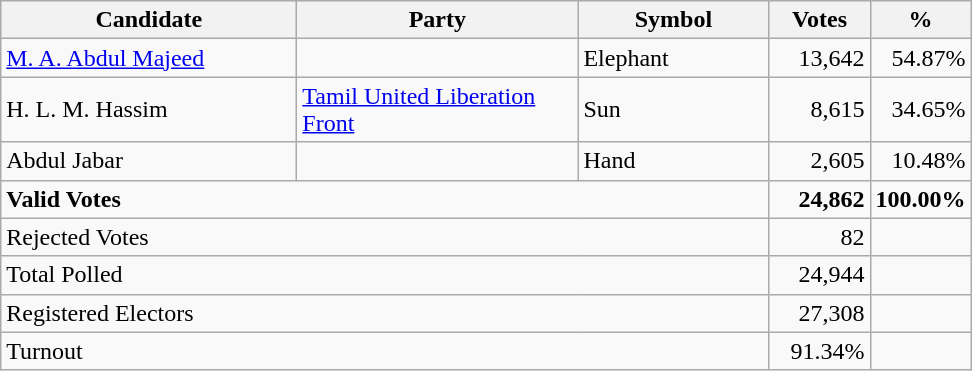<table class="wikitable" border="1" style="text-align:right;">
<tr>
<th align=left width="190">Candidate</th>
<th align=left width="180">Party</th>
<th align=left width="120">Symbol</th>
<th align=left width="60">Votes</th>
<th align=left width="60">%</th>
</tr>
<tr>
<td align=left><a href='#'>M. A. Abdul Majeed</a></td>
<td></td>
<td align=left>Elephant</td>
<td>13,642</td>
<td>54.87%</td>
</tr>
<tr>
<td align=left>H. L. M. Hassim</td>
<td align=left><a href='#'>Tamil United Liberation Front</a></td>
<td align=left>Sun</td>
<td>8,615</td>
<td>34.65%</td>
</tr>
<tr>
<td align=left>Abdul Jabar</td>
<td></td>
<td align=left>Hand</td>
<td>2,605</td>
<td>10.48%</td>
</tr>
<tr>
<td align=left colspan=3><strong>Valid Votes</strong></td>
<td><strong>24,862</strong></td>
<td><strong>100.00%</strong></td>
</tr>
<tr>
<td align=left colspan=3>Rejected Votes</td>
<td>82</td>
<td></td>
</tr>
<tr>
<td align=left colspan=3>Total Polled</td>
<td>24,944</td>
<td></td>
</tr>
<tr>
<td align=left colspan=3>Registered Electors</td>
<td>27,308</td>
<td></td>
</tr>
<tr>
<td align=left colspan=3>Turnout</td>
<td>91.34%</td>
</tr>
</table>
